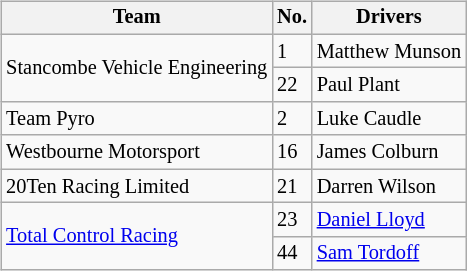<table>
<tr>
<td><br><table class="wikitable" style="font-size: 85%;">
<tr>
<th>Team</th>
<th>No.</th>
<th>Drivers</th>
</tr>
<tr>
<td rowspan=2>Stancombe Vehicle Engineering</td>
<td>1</td>
<td> Matthew Munson</td>
</tr>
<tr>
<td>22</td>
<td> Paul Plant</td>
</tr>
<tr>
<td>Team Pyro</td>
<td>2</td>
<td> Luke Caudle</td>
</tr>
<tr>
<td>Westbourne Motorsport</td>
<td>16</td>
<td> James Colburn</td>
</tr>
<tr>
<td>20Ten Racing Limited</td>
<td>21</td>
<td> Darren Wilson</td>
</tr>
<tr>
<td rowspan=2><a href='#'>Total Control Racing</a></td>
<td>23</td>
<td> <a href='#'>Daniel Lloyd</a></td>
</tr>
<tr>
<td>44</td>
<td> <a href='#'>Sam Tordoff</a></td>
</tr>
</table>
</td>
</tr>
</table>
